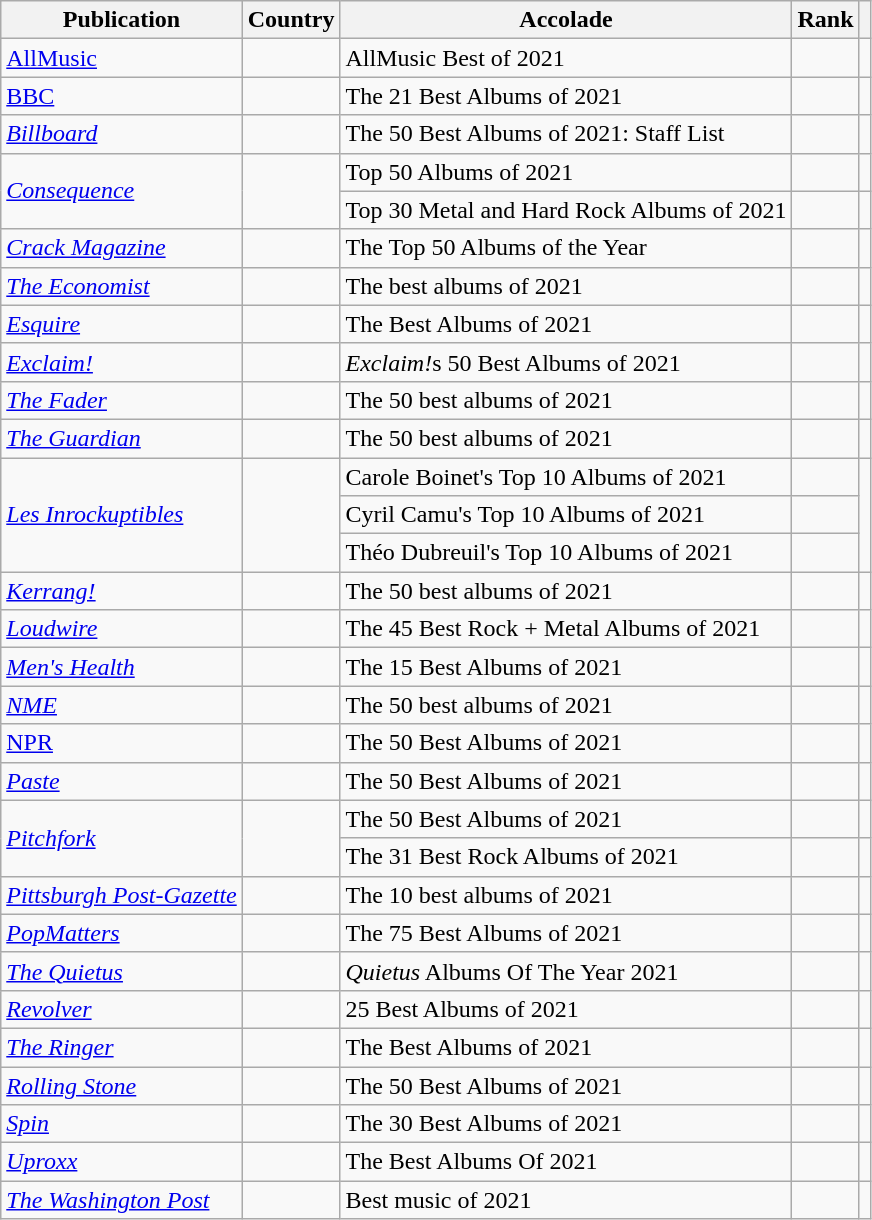<table class="sortable wikitable">
<tr>
<th>Publication</th>
<th>Country</th>
<th>Accolade</th>
<th>Rank</th>
<th class="unsortable"></th>
</tr>
<tr>
<td><a href='#'>AllMusic</a></td>
<td></td>
<td>AllMusic Best of 2021</td>
<td></td>
<td></td>
</tr>
<tr>
<td><a href='#'>BBC</a></td>
<td></td>
<td>The 21 Best Albums of 2021</td>
<td></td>
<td></td>
</tr>
<tr>
<td><em><a href='#'>Billboard</a></em></td>
<td></td>
<td>The 50 Best Albums of 2021: Staff List</td>
<td></td>
<td></td>
</tr>
<tr>
<td scope="row" rowspan="2"><em><a href='#'>Consequence</a></em></td>
<td rowspan="2"></td>
<td>Top 50 Albums of 2021</td>
<td></td>
<td></td>
</tr>
<tr>
<td>Top 30 Metal and Hard Rock Albums of 2021</td>
<td></td>
<td></td>
</tr>
<tr>
<td><em><a href='#'>Crack Magazine</a></em></td>
<td></td>
<td>The Top 50 Albums of the Year</td>
<td></td>
<td></td>
</tr>
<tr>
<td><em><a href='#'>The Economist</a></em></td>
<td></td>
<td>The best albums of 2021</td>
<td></td>
<td></td>
</tr>
<tr>
<td><em><a href='#'>Esquire</a></em></td>
<td></td>
<td>The Best Albums of 2021</td>
<td></td>
<td></td>
</tr>
<tr>
<td><em><a href='#'>Exclaim!</a></em></td>
<td></td>
<td><em>Exclaim!</em>s 50 Best Albums of 2021</td>
<td></td>
<td></td>
</tr>
<tr>
<td><em><a href='#'>The Fader</a></em></td>
<td></td>
<td>The 50 best albums of 2021</td>
<td></td>
<td></td>
</tr>
<tr>
<td><em><a href='#'>The Guardian</a></em></td>
<td></td>
<td>The 50 best albums of 2021</td>
<td></td>
<td></td>
</tr>
<tr>
<td scope="row" rowspan="3"><em><a href='#'>Les Inrockuptibles</a></em></td>
<td rowspan="3"></td>
<td>Carole Boinet's Top 10 Albums of 2021</td>
<td></td>
<td rowspan="3"></td>
</tr>
<tr>
<td>Cyril Camu's Top 10 Albums of 2021</td>
<td></td>
</tr>
<tr>
<td>Théo Dubreuil's Top 10 Albums of 2021</td>
<td></td>
</tr>
<tr>
<td><em><a href='#'>Kerrang!</a></em></td>
<td></td>
<td>The 50 best albums of 2021</td>
<td></td>
<td></td>
</tr>
<tr>
<td><em><a href='#'>Loudwire</a></em></td>
<td></td>
<td>The 45 Best Rock + Metal Albums of 2021</td>
<td></td>
<td></td>
</tr>
<tr>
<td><em><a href='#'>Men's Health</a></em></td>
<td></td>
<td>The 15 Best Albums of 2021</td>
<td></td>
<td></td>
</tr>
<tr>
<td><em><a href='#'>NME</a></em></td>
<td></td>
<td>The 50 best albums of 2021</td>
<td></td>
<td></td>
</tr>
<tr>
<td><a href='#'>NPR</a></td>
<td></td>
<td>The 50 Best Albums of 2021</td>
<td></td>
<td></td>
</tr>
<tr>
<td><em><a href='#'>Paste</a></em></td>
<td></td>
<td>The 50 Best Albums of 2021</td>
<td></td>
<td></td>
</tr>
<tr>
<td scope="row" rowspan="2"><em><a href='#'>Pitchfork</a></em></td>
<td rowspan="2"></td>
<td>The 50 Best Albums of 2021</td>
<td></td>
<td></td>
</tr>
<tr>
<td>The 31 Best Rock Albums of 2021</td>
<td></td>
<td></td>
</tr>
<tr>
<td><em><a href='#'>Pittsburgh Post-Gazette</a></em></td>
<td></td>
<td>The 10 best albums of 2021</td>
<td></td>
<td></td>
</tr>
<tr>
<td><em><a href='#'>PopMatters</a></em></td>
<td></td>
<td>The 75 Best Albums of 2021</td>
<td></td>
<td></td>
</tr>
<tr>
<td><em><a href='#'>The Quietus</a></em></td>
<td></td>
<td><em>Quietus</em> Albums Of The Year 2021</td>
<td></td>
<td></td>
</tr>
<tr>
<td><em><a href='#'>Revolver</a></em></td>
<td></td>
<td>25 Best Albums of 2021</td>
<td></td>
<td></td>
</tr>
<tr>
<td><em><a href='#'>The Ringer</a></em></td>
<td></td>
<td>The Best Albums of 2021</td>
<td></td>
<td></td>
</tr>
<tr>
<td><em><a href='#'>Rolling Stone</a></em></td>
<td></td>
<td>The 50 Best Albums of 2021</td>
<td></td>
<td></td>
</tr>
<tr>
<td><em><a href='#'>Spin</a></em></td>
<td></td>
<td>The 30 Best Albums of 2021</td>
<td></td>
<td></td>
</tr>
<tr>
<td><em><a href='#'>Uproxx</a></em></td>
<td></td>
<td>The Best Albums Of 2021</td>
<td></td>
<td></td>
</tr>
<tr>
<td><em><a href='#'>The Washington Post</a></em></td>
<td></td>
<td>Best music of 2021</td>
<td></td>
<td></td>
</tr>
</table>
